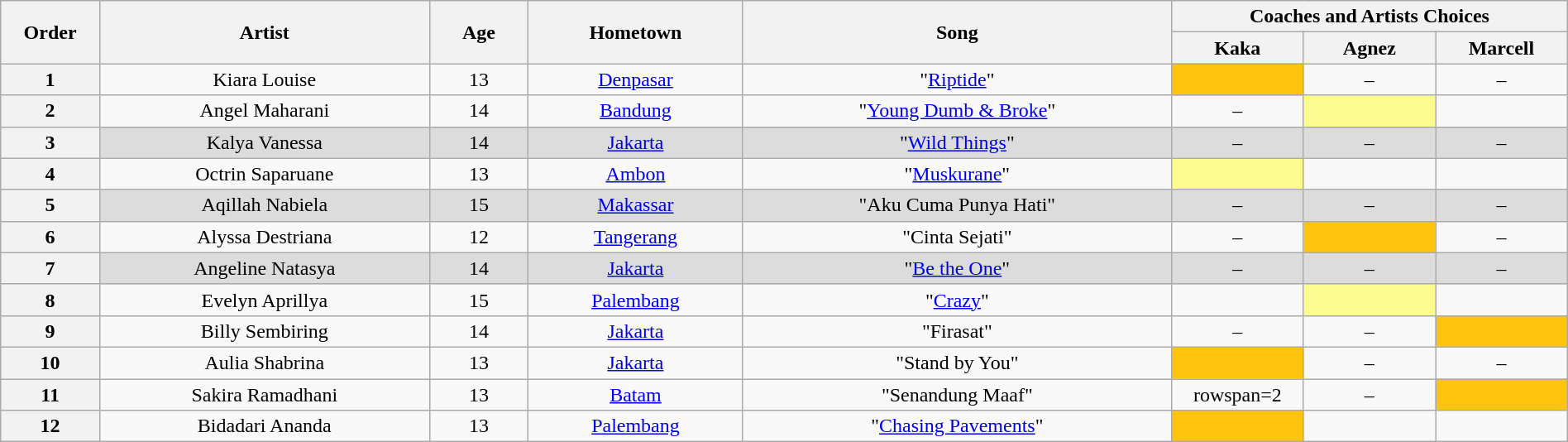<table class="wikitable" style="text-align:center; width:100%;">
<tr>
<th rowspan="2" scope="col" style="width:06%;">Order</th>
<th rowspan="2" scope="col" style="width:20%;">Artist</th>
<th rowspan="2" scope="col" style="width:06%;">Age</th>
<th rowspan="2" scope="col" style="width:13%;">Hometown</th>
<th rowspan="2" scope="col" style="width:26%;">Song</th>
<th colspan="3" scope="col" style="width:40%;">Coaches and Artists Choices</th>
</tr>
<tr>
<th style="width:08%;">Kaka</th>
<th style="width:08%;">Agnez</th>
<th style="width:08%;">Marcell</th>
</tr>
<tr>
<th>1</th>
<td>Kiara Louise</td>
<td>13</td>
<td><a href='#'>Denpasar</a></td>
<td>"<a href='#'>Riptide</a>"</td>
<td style="background:#ffc40c"><strong></strong></td>
<td>–</td>
<td>–</td>
</tr>
<tr>
<th>2</th>
<td>Angel Maharani</td>
<td>14</td>
<td><a href='#'>Bandung</a></td>
<td>"<a href='#'>Young Dumb & Broke</a>"</td>
<td>–</td>
<td style="background:#fdfc8f"><strong></strong></td>
<td><strong></strong></td>
</tr>
<tr style="background:#DCDCDC;">
<th>3</th>
<td>Kalya Vanessa</td>
<td>14</td>
<td><a href='#'>Jakarta</a></td>
<td>"<a href='#'>Wild Things</a>"</td>
<td>–</td>
<td>–</td>
<td>–</td>
</tr>
<tr>
<th>4</th>
<td>Octrin Saparuane</td>
<td>13</td>
<td><a href='#'>Ambon</a></td>
<td>"<a href='#'>Muskurane</a>"</td>
<td style="background:#fdfc8f"><strong></strong></td>
<td><strong></strong></td>
<td><strong></strong></td>
</tr>
<tr style="background:#DCDCDC;">
<th>5</th>
<td>Aqillah Nabiela</td>
<td>15</td>
<td><a href='#'>Makassar</a></td>
<td>"Aku Cuma Punya Hati"</td>
<td>–</td>
<td>–</td>
<td>–</td>
</tr>
<tr>
<th>6</th>
<td>Alyssa Destriana</td>
<td>12</td>
<td><a href='#'>Tangerang</a></td>
<td>"Cinta Sejati"</td>
<td>–</td>
<td style="background:#ffc40c"><strong></strong></td>
<td>–</td>
</tr>
<tr style="background:#DCDCDC;">
<th>7</th>
<td>Angeline Natasya</td>
<td>14</td>
<td><a href='#'>Jakarta</a></td>
<td>"<a href='#'>Be the One</a>"</td>
<td>–</td>
<td>–</td>
<td>–</td>
</tr>
<tr>
<th>8</th>
<td>Evelyn Aprillya</td>
<td>15</td>
<td><a href='#'>Palembang</a></td>
<td>"<a href='#'>Crazy</a>"</td>
<td><strong></strong></td>
<td style="background:#fdfc8f"><strong></strong></td>
<td><strong></strong></td>
</tr>
<tr>
<th>9</th>
<td>Billy Sembiring</td>
<td>14</td>
<td><a href='#'>Jakarta</a></td>
<td>"Firasat"</td>
<td>–</td>
<td>–</td>
<td style="background:#ffc40c"><strong></strong></td>
</tr>
<tr>
<th>10</th>
<td>Aulia Shabrina</td>
<td>13</td>
<td><a href='#'>Jakarta</a></td>
<td>"Stand by You"</td>
<td style="background:#ffc40c"><strong></strong></td>
<td>–</td>
<td>–</td>
</tr>
<tr>
<th>11</th>
<td>Sakira Ramadhani</td>
<td>13</td>
<td><a href='#'>Batam</a></td>
<td>"Senandung Maaf"</td>
<td>rowspan=2 </td>
<td>–</td>
<td style="background:#ffc40c"><strong></strong></td>
</tr>
<tr>
<th>12</th>
<td>Bidadari Ananda</td>
<td>13</td>
<td><a href='#'>Palembang</a></td>
<td>"<a href='#'>Chasing Pavements</a>"</td>
<td style="background:#ffc40c"><strong></strong></td>
<td></td>
</tr>
</table>
